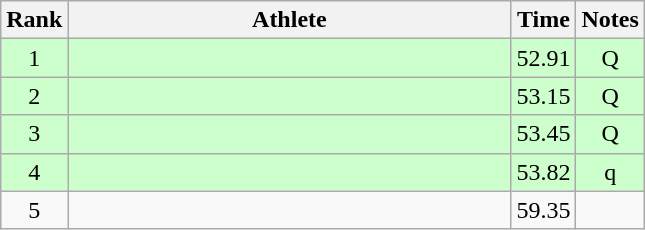<table class="wikitable" style="text-align:center">
<tr>
<th>Rank</th>
<th Style="width:18em">Athlete</th>
<th>Time</th>
<th>Notes</th>
</tr>
<tr style="background:#cfc">
<td>1</td>
<td style="text-align:left"></td>
<td>52.91</td>
<td>Q</td>
</tr>
<tr style="background:#cfc">
<td>2</td>
<td style="text-align:left"></td>
<td>53.15</td>
<td>Q</td>
</tr>
<tr style="background:#cfc">
<td>3</td>
<td style="text-align:left"></td>
<td>53.45</td>
<td>Q</td>
</tr>
<tr style="background:#cfc">
<td>4</td>
<td style="text-align:left"></td>
<td>53.82</td>
<td>q</td>
</tr>
<tr>
<td>5</td>
<td style="text-align:left"></td>
<td>59.35</td>
<td></td>
</tr>
</table>
